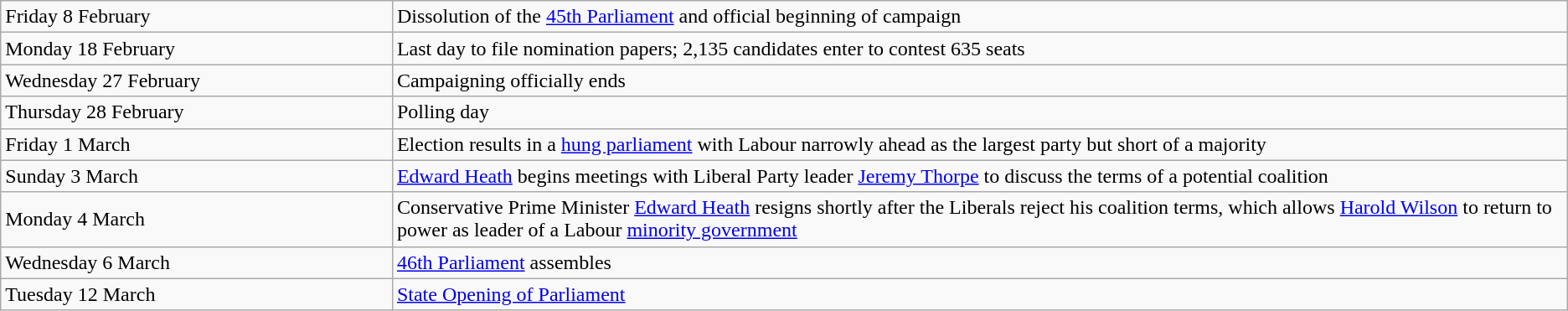<table class="wikitable">
<tr>
<td style="width:25%;">Friday 8 February</td>
<td>Dissolution of the <a href='#'>45th Parliament</a> and official beginning of campaign</td>
</tr>
<tr>
<td>Monday 18 February</td>
<td>Last day to file nomination papers; 2,135 candidates enter to contest 635 seats</td>
</tr>
<tr>
<td>Wednesday 27 February</td>
<td>Campaigning officially ends</td>
</tr>
<tr>
<td>Thursday 28 February</td>
<td>Polling day</td>
</tr>
<tr>
<td>Friday 1 March</td>
<td>Election results in a <a href='#'>hung parliament</a> with Labour narrowly ahead as the largest party but short of a majority</td>
</tr>
<tr>
<td>Sunday 3 March</td>
<td><a href='#'>Edward Heath</a> begins meetings with Liberal Party leader <a href='#'>Jeremy Thorpe</a> to discuss the terms of a potential coalition</td>
</tr>
<tr>
<td>Monday 4 March</td>
<td>Conservative Prime Minister <a href='#'>Edward Heath</a> resigns shortly after the Liberals reject his coalition terms, which allows <a href='#'>Harold Wilson</a> to return to power as leader of a Labour <a href='#'>minority government</a></td>
</tr>
<tr>
<td>Wednesday 6 March</td>
<td><a href='#'>46th Parliament</a> assembles</td>
</tr>
<tr>
<td>Tuesday 12 March</td>
<td><a href='#'>State Opening of Parliament</a></td>
</tr>
</table>
